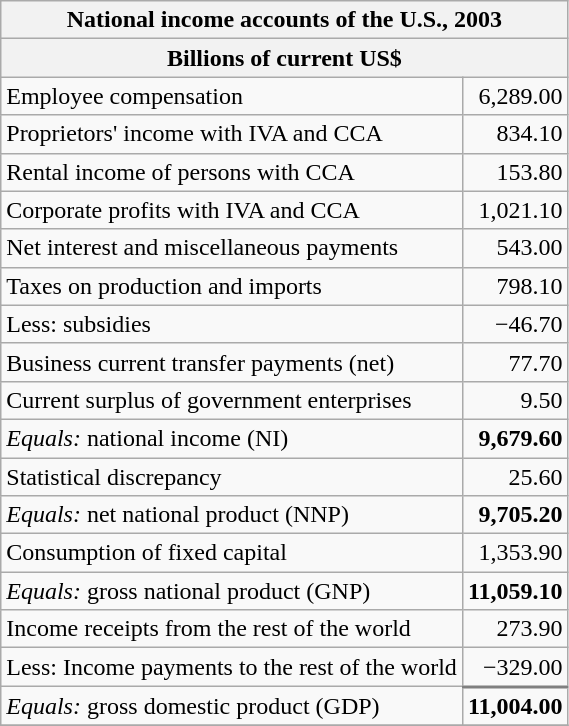<table class="wikitable">
<tr>
<th colspan="2" align="center">National income accounts of the U.S., 2003</th>
</tr>
<tr>
<th colspan="2" align="center">Billions of current US$</th>
</tr>
<tr>
<td>Employee compensation </td>
<td align="right">6,289.00</td>
</tr>
<tr>
<td>Proprietors' income with IVA and CCA </td>
<td align="right">834.10</td>
</tr>
<tr>
<td>Rental income of persons with CCA</td>
<td align="right">153.80</td>
</tr>
<tr>
<td>Corporate profits with IVA and CCA </td>
<td align="right">1,021.10</td>
</tr>
<tr>
<td>Net interest and miscellaneous payments</td>
<td align="right">543.00</td>
</tr>
<tr>
<td>Taxes on production and imports</td>
<td align="right">798.10</td>
</tr>
<tr>
<td>Less: subsidies</td>
<td align="right">−46.70</td>
</tr>
<tr>
<td>Business current transfer payments (net)</td>
<td align="right">77.70</td>
</tr>
<tr>
<td>Current surplus of government enterprises</td>
<td align="right">9.50</td>
</tr>
<tr>
<td><em>Equals:</em> national income (NI)</td>
<td align="right"><strong>9,679.60</strong></td>
</tr>
<tr>
<td>Statistical discrepancy</td>
<td align="right">25.60</td>
</tr>
<tr>
<td><em>Equals:</em> net national product (NNP)</td>
<td align="right"><strong>9,705.20</strong></td>
</tr>
<tr>
<td>Consumption of fixed capital</td>
<td align="right">1,353.90</td>
</tr>
<tr>
<td><em>Equals:</em> gross national product (GNP)</td>
<td align="right"><strong>11,059.10</strong></td>
</tr>
<tr>
<td>Income receipts from the rest of the world</td>
<td align="right">273.90</td>
</tr>
<tr>
<td>Less: Income payments to the rest of the world</td>
<td align="right" style="border-bottom:2px solid grey">−329.00</td>
</tr>
<tr>
<td><em>Equals:</em> gross domestic product (GDP) </td>
<td align="right"><strong>11,004.00</strong></td>
</tr>
<tr>
</tr>
</table>
